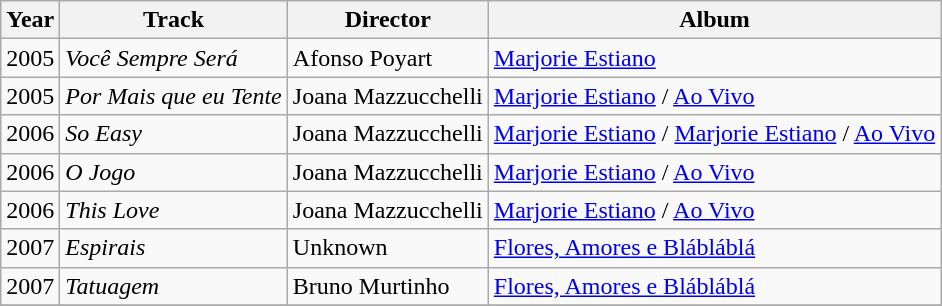<table class="wikitable">
<tr>
<th>Year</th>
<th>Track</th>
<th>Director</th>
<th>Album</th>
</tr>
<tr>
<td>2005</td>
<td><em>Você Sempre Será</em></td>
<td>Afonso Poyart</td>
<td><a href='#'>Marjorie Estiano</a></td>
</tr>
<tr>
<td>2005</td>
<td><em>Por Mais que eu Tente</em></td>
<td>Joana Mazzucchelli</td>
<td><a href='#'>Marjorie Estiano</a> / <a href='#'>Ao Vivo</a></td>
</tr>
<tr>
<td>2006</td>
<td><em>So Easy</em></td>
<td>Joana Mazzucchelli</td>
<td><a href='#'>Marjorie Estiano</a> / <a href='#'>Marjorie Estiano</a> / <a href='#'>Ao Vivo</a></td>
</tr>
<tr>
<td>2006</td>
<td><em>O Jogo</em></td>
<td>Joana Mazzucchelli</td>
<td><a href='#'>Marjorie Estiano</a> / <a href='#'>Ao Vivo</a></td>
</tr>
<tr>
<td>2006</td>
<td><em>This Love</em></td>
<td>Joana Mazzucchelli</td>
<td><a href='#'>Marjorie Estiano</a> / <a href='#'>Ao Vivo</a></td>
</tr>
<tr>
<td>2007</td>
<td><em>Espirais</em></td>
<td>Unknown</td>
<td><a href='#'>Flores, Amores e Blábláblá</a></td>
</tr>
<tr>
<td>2007</td>
<td><em>Tatuagem</em></td>
<td>Bruno Murtinho</td>
<td><a href='#'>Flores, Amores e Blábláblá</a></td>
</tr>
<tr>
</tr>
</table>
